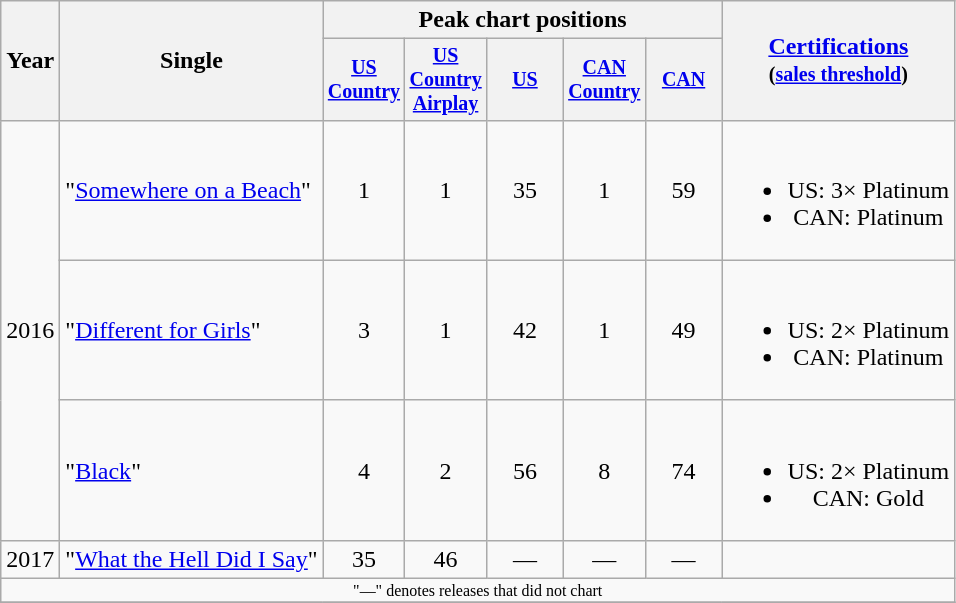<table class="wikitable" style="text-align:center;">
<tr>
<th rowspan="2">Year</th>
<th rowspan="2">Single</th>
<th colspan="5">Peak chart positions</th>
<th rowspan="2" style"width:8em;"><a href='#'>Certifications</a><br><small>(<a href='#'>sales threshold</a>)</small></th>
</tr>
<tr style="font-size:smaller;">
<th width="45"><a href='#'>US Country</a><br></th>
<th width="45"><a href='#'>US Country Airplay</a><br></th>
<th width="45"><a href='#'>US</a><br></th>
<th width="45"><a href='#'>CAN Country</a><br></th>
<th width="45"><a href='#'>CAN</a><br></th>
</tr>
<tr>
<td rowspan="3">2016</td>
<td align="left">"<a href='#'>Somewhere on a Beach</a>"</td>
<td>1</td>
<td>1</td>
<td>35</td>
<td>1</td>
<td>59</td>
<td><br><ul><li>US: 3× Platinum</li><li>CAN: Platinum</li></ul></td>
</tr>
<tr>
<td align="left">"<a href='#'>Different for Girls</a>"</td>
<td>3</td>
<td>1</td>
<td>42</td>
<td>1</td>
<td>49</td>
<td><br><ul><li>US: 2× Platinum</li><li>CAN: Platinum</li></ul></td>
</tr>
<tr>
<td align="left">"<a href='#'>Black</a>"</td>
<td>4</td>
<td>2</td>
<td>56</td>
<td>8</td>
<td>74</td>
<td><br><ul><li>US: 2× Platinum</li><li>CAN: Gold</li></ul></td>
</tr>
<tr>
<td>2017</td>
<td align="left">"<a href='#'>What the Hell Did I Say</a>"</td>
<td>35</td>
<td>46</td>
<td>—</td>
<td>—</td>
<td>—</td>
<td></td>
</tr>
<tr>
<td colspan="8" style="font-size:8pt">"—" denotes releases that did not chart</td>
</tr>
<tr>
</tr>
</table>
